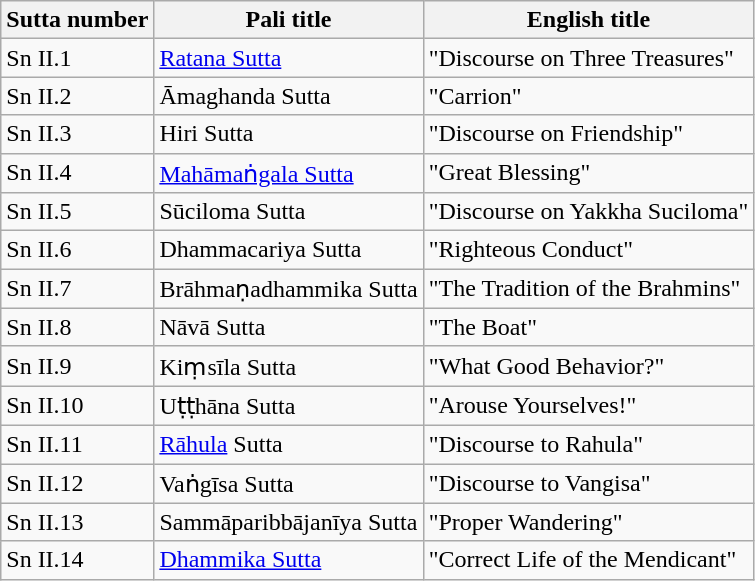<table class="wikitable">
<tr>
<th>Sutta number</th>
<th>Pali title</th>
<th>English title</th>
</tr>
<tr>
<td>Sn II.1</td>
<td><a href='#'>Ratana Sutta</a></td>
<td>"Discourse on Three Treasures"</td>
</tr>
<tr>
<td>Sn II.2</td>
<td>Āmaghanda Sutta</td>
<td>"Carrion"</td>
</tr>
<tr>
<td>Sn II.3</td>
<td>Hiri Sutta</td>
<td>"Discourse on Friendship"</td>
</tr>
<tr>
<td>Sn II.4</td>
<td><a href='#'>Mahāmaṅgala Sutta</a></td>
<td>"Great Blessing"</td>
</tr>
<tr>
<td>Sn II.5</td>
<td>Sūciloma Sutta</td>
<td>"Discourse on Yakkha Suciloma"</td>
</tr>
<tr>
<td>Sn II.6</td>
<td>Dhammacariya Sutta</td>
<td>"Righteous Conduct"</td>
</tr>
<tr>
<td>Sn II.7</td>
<td>Brāhmaṇadhammika Sutta</td>
<td>"The Tradition of the Brahmins"</td>
</tr>
<tr>
<td>Sn II.8</td>
<td>Nāvā Sutta</td>
<td>"The Boat"</td>
</tr>
<tr>
<td>Sn II.9</td>
<td>Kiṃsīla Sutta</td>
<td>"What Good Behavior?"</td>
</tr>
<tr>
<td>Sn II.10</td>
<td>Uṭṭhāna Sutta</td>
<td>"Arouse Yourselves!"</td>
</tr>
<tr>
<td>Sn II.11</td>
<td><a href='#'>Rāhula</a> Sutta</td>
<td>"Discourse to Rahula"</td>
</tr>
<tr>
<td>Sn II.12</td>
<td>Vaṅgīsa Sutta</td>
<td>"Discourse to Vangisa"</td>
</tr>
<tr>
<td>Sn II.13</td>
<td>Sammāparibbājanīya Sutta</td>
<td>"Proper Wandering"</td>
</tr>
<tr>
<td>Sn II.14</td>
<td><a href='#'>Dhammika Sutta</a></td>
<td>"Correct Life of the Mendicant"</td>
</tr>
</table>
